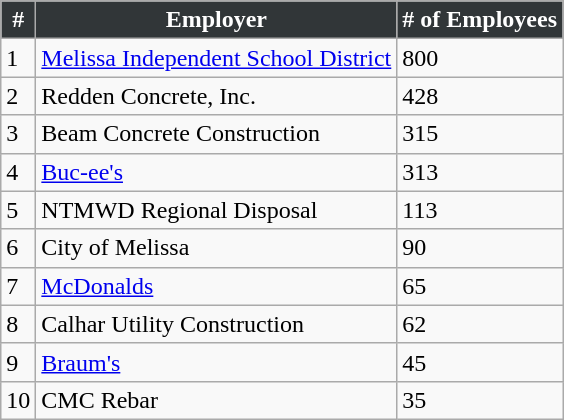<table class="wikitable">
<tr>
<th style="background: #313638; color:#fff;">#</th>
<th style="background: #313638; color:#fff;">Employer</th>
<th style="background: #313638; color:#fff;"># of Employees</th>
</tr>
<tr>
<td>1</td>
<td><a href='#'>Melissa Independent School District</a></td>
<td>800</td>
</tr>
<tr>
<td>2</td>
<td>Redden Concrete, Inc.</td>
<td>428</td>
</tr>
<tr>
<td>3</td>
<td>Beam Concrete Construction</td>
<td>315</td>
</tr>
<tr>
<td>4</td>
<td><a href='#'>Buc-ee's</a></td>
<td>313</td>
</tr>
<tr>
<td>5</td>
<td>NTMWD Regional Disposal</td>
<td>113</td>
</tr>
<tr>
<td>6</td>
<td>City of Melissa</td>
<td>90</td>
</tr>
<tr>
<td>7</td>
<td><a href='#'>McDonalds</a></td>
<td>65</td>
</tr>
<tr>
<td>8</td>
<td>Calhar Utility Construction</td>
<td>62</td>
</tr>
<tr>
<td>9</td>
<td><a href='#'>Braum's</a></td>
<td>45</td>
</tr>
<tr>
<td>10</td>
<td>CMC Rebar</td>
<td>35</td>
</tr>
</table>
